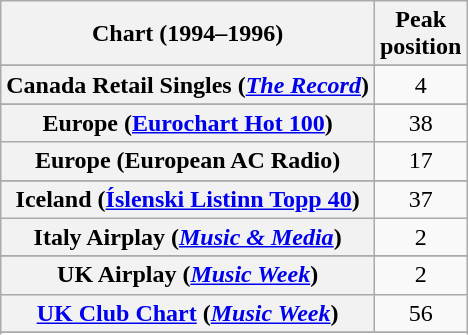<table class="wikitable sortable plainrowheaders" style="text-align:center">
<tr>
<th>Chart (1994–1996)</th>
<th>Peak<br>position</th>
</tr>
<tr>
</tr>
<tr>
<th scope="row">Canada Retail Singles (<em><a href='#'>The Record</a></em>)</th>
<td>4</td>
</tr>
<tr>
</tr>
<tr>
<th scope="row">Europe (<a href='#'>Eurochart Hot 100</a>)</th>
<td>38</td>
</tr>
<tr>
<th scope="row">Europe (European AC Radio)</th>
<td>17</td>
</tr>
<tr>
</tr>
<tr>
<th scope="row">Iceland (<a href='#'>Íslenski Listinn Topp 40</a>)</th>
<td>37</td>
</tr>
<tr>
<th scope="row">Italy Airplay (<em><a href='#'>Music & Media</a></em>)</th>
<td>2</td>
</tr>
<tr>
</tr>
<tr>
</tr>
<tr>
</tr>
<tr>
</tr>
<tr>
</tr>
<tr>
</tr>
<tr>
</tr>
<tr>
</tr>
<tr>
<th scope="row">UK Airplay (<em><a href='#'>Music Week</a></em>)</th>
<td>2</td>
</tr>
<tr>
<th scope="row"><a href='#'>UK Club Chart</a> (<em><a href='#'>Music Week</a></em>)</th>
<td>56</td>
</tr>
<tr>
</tr>
<tr>
</tr>
</table>
